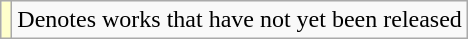<table class="wikitable">
<tr>
<td style="background:#FFFFCC;"></td>
<td>Denotes works that have not yet been released</td>
</tr>
</table>
